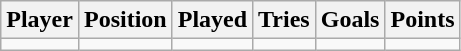<table class="wikitable sortable">
<tr>
<th>Player</th>
<th>Position</th>
<th>Played</th>
<th>Tries</th>
<th>Goals</th>
<th>Points</th>
</tr>
<tr>
<td></td>
<td></td>
<td></td>
<td></td>
<td></td>
<td></td>
</tr>
</table>
